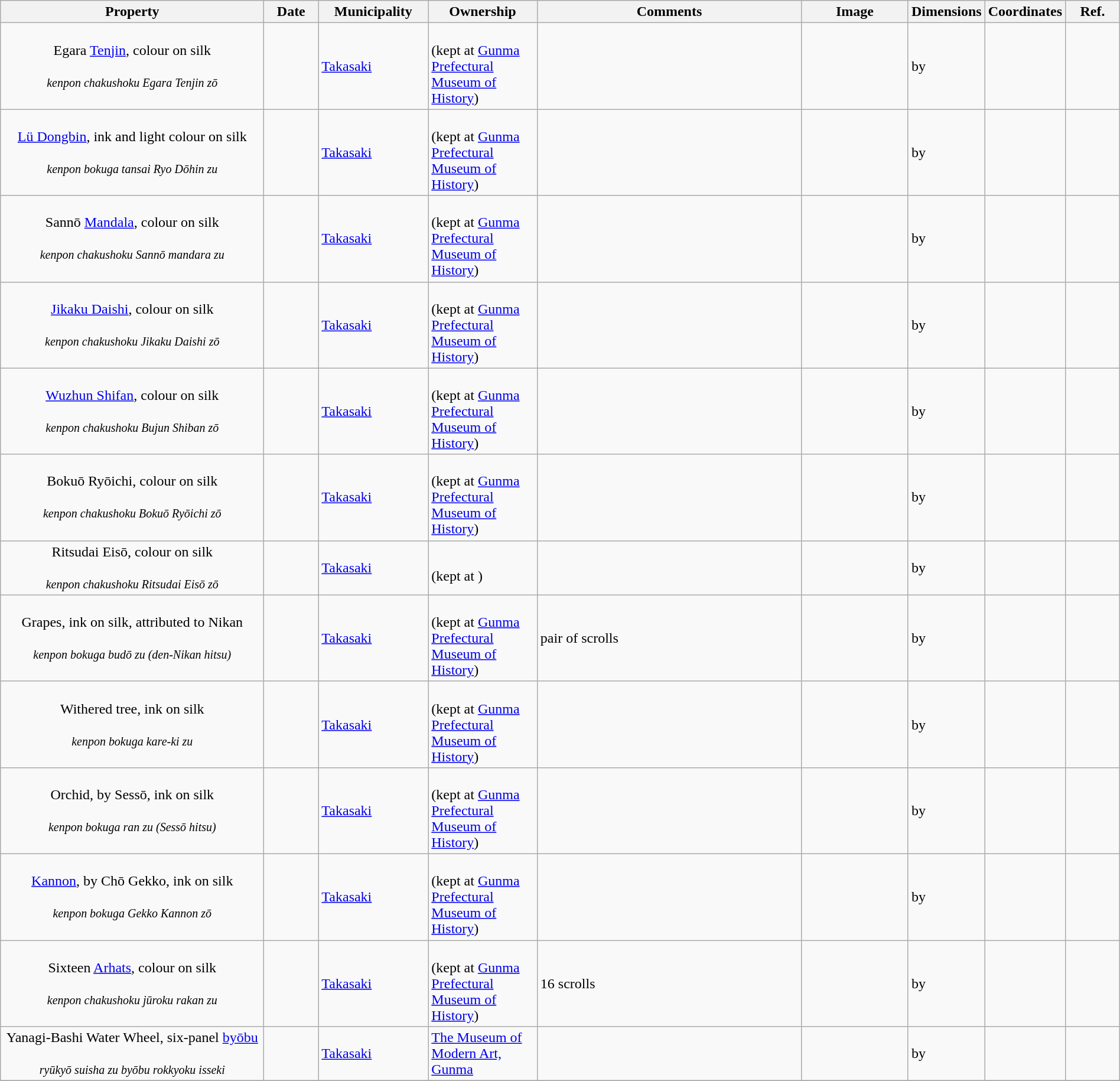<table class="wikitable sortable"  style="width:100%;">
<tr>
<th width="25%" align="left">Property</th>
<th width="5%" align="left" data-sort-type="number">Date</th>
<th width="10%" align="left">Municipality</th>
<th width="10%" align="left">Ownership</th>
<th width="25%" align="left" class="unsortable">Comments</th>
<th width="10%" align="left" class="unsortable">Image</th>
<th width="5%" align="left" class="unsortable">Dimensions</th>
<th width="5%" align="left" class="unsortable">Coordinates</th>
<th width="5%" align="left" class="unsortable">Ref.</th>
</tr>
<tr>
<td align="center">Egara <a href='#'>Tenjin</a>, colour on silk<br><br><small><em>kenpon chakushoku Egara Tenjin zō</em></small></td>
<td></td>
<td><a href='#'>Takasaki</a></td>
<td><br>(kept at <a href='#'>Gunma Prefectural Museum of History</a>)</td>
<td></td>
<td></td>
<td> by </td>
<td></td>
<td></td>
</tr>
<tr>
<td align="center"><a href='#'>Lü Dongbin</a>, ink and light colour on silk<br><br><small><em>kenpon bokuga tansai Ryo Dōhin zu</em></small></td>
<td></td>
<td><a href='#'>Takasaki</a></td>
<td><br>(kept at <a href='#'>Gunma Prefectural Museum of History</a>)</td>
<td></td>
<td></td>
<td> by </td>
<td></td>
<td></td>
</tr>
<tr>
<td align="center">Sannō <a href='#'>Mandala</a>, colour on silk<br><br><small><em>kenpon chakushoku Sannō mandara zu</em></small></td>
<td></td>
<td><a href='#'>Takasaki</a></td>
<td><br>(kept at <a href='#'>Gunma Prefectural Museum of History</a>)</td>
<td></td>
<td></td>
<td> by </td>
<td></td>
<td></td>
</tr>
<tr>
<td align="center"><a href='#'>Jikaku Daishi</a>, colour on silk<br><br><small><em>kenpon chakushoku Jikaku Daishi zō</em></small></td>
<td></td>
<td><a href='#'>Takasaki</a></td>
<td><br>(kept at <a href='#'>Gunma Prefectural Museum of History</a>)</td>
<td></td>
<td></td>
<td> by </td>
<td></td>
<td></td>
</tr>
<tr>
<td align="center"><a href='#'>Wuzhun Shifan</a>, colour on silk<br><br><small><em>kenpon chakushoku Bujun Shiban zō</em></small></td>
<td></td>
<td><a href='#'>Takasaki</a></td>
<td><br>(kept at <a href='#'>Gunma Prefectural Museum of History</a>)</td>
<td></td>
<td></td>
<td> by </td>
<td></td>
<td></td>
</tr>
<tr>
<td align="center">Bokuō Ryōichi, colour on silk<br><br><small><em>kenpon chakushoku Bokuō Ryōichi zō</em></small></td>
<td></td>
<td><a href='#'>Takasaki</a></td>
<td><br>(kept at <a href='#'>Gunma Prefectural Museum of History</a>)</td>
<td></td>
<td></td>
<td> by </td>
<td></td>
<td></td>
</tr>
<tr>
<td align="center">Ritsudai Eisō, colour on silk<br><br><small><em>kenpon chakushoku Ritsudai Eisō zō</em></small></td>
<td></td>
<td><a href='#'>Takasaki</a></td>
<td><br>(kept at )</td>
<td></td>
<td></td>
<td> by </td>
<td></td>
<td></td>
</tr>
<tr>
<td align="center">Grapes, ink on silk, attributed to Nikan<br><br><small><em>kenpon bokuga budō zu (den-Nikan hitsu)</em></small></td>
<td></td>
<td><a href='#'>Takasaki</a></td>
<td><br>(kept at <a href='#'>Gunma Prefectural Museum of History</a>)</td>
<td>pair of scrolls</td>
<td> </td>
<td> by </td>
<td></td>
<td></td>
</tr>
<tr>
<td align="center">Withered tree, ink on silk<br><br><small><em>kenpon bokuga kare-ki zu</em></small></td>
<td></td>
<td><a href='#'>Takasaki</a></td>
<td><br>(kept at <a href='#'>Gunma Prefectural Museum of History</a>)</td>
<td></td>
<td></td>
<td> by </td>
<td></td>
<td></td>
</tr>
<tr>
<td align="center">Orchid, by Sessō, ink on silk<br><br><small><em>kenpon bokuga ran zu (Sessō hitsu)</em></small></td>
<td></td>
<td><a href='#'>Takasaki</a></td>
<td><br>(kept at <a href='#'>Gunma Prefectural Museum of History</a>)</td>
<td></td>
<td></td>
<td> by </td>
<td></td>
<td></td>
</tr>
<tr>
<td align="center"><a href='#'>Kannon</a>, by Chō Gekko, ink on silk<br><br><small><em>kenpon bokuga Gekko Kannon zō</em></small></td>
<td></td>
<td><a href='#'>Takasaki</a></td>
<td><br>(kept at <a href='#'>Gunma Prefectural Museum of History</a>)</td>
<td></td>
<td></td>
<td> by </td>
<td></td>
<td></td>
</tr>
<tr>
<td align="center">Sixteen <a href='#'>Arhats</a>, colour on silk<br><br><small><em>kenpon chakushoku jūroku rakan zu</em></small></td>
<td></td>
<td><a href='#'>Takasaki</a></td>
<td><br>(kept at <a href='#'>Gunma Prefectural Museum of History</a>)</td>
<td>16 scrolls</td>
<td></td>
<td> by </td>
<td></td>
<td></td>
</tr>
<tr>
<td align="center">Yanagi-Bashi Water Wheel, six-panel <a href='#'>byōbu</a><br><br><small><em>ryūkyō suisha zu byōbu rokkyoku isseki</em></small></td>
<td></td>
<td><a href='#'>Takasaki</a></td>
<td><a href='#'>The Museum of Modern Art, Gunma</a></td>
<td></td>
<td></td>
<td> by </td>
<td></td>
<td></td>
</tr>
<tr>
</tr>
</table>
